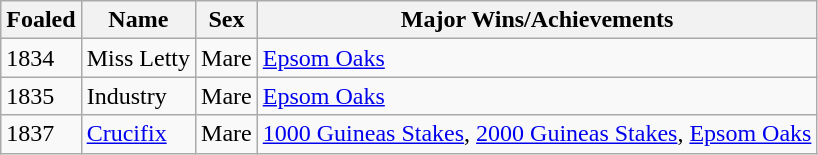<table class="wikitable">
<tr>
<th>Foaled</th>
<th>Name</th>
<th>Sex</th>
<th>Major Wins/Achievements</th>
</tr>
<tr>
<td>1834</td>
<td>Miss Letty</td>
<td>Mare</td>
<td><a href='#'>Epsom Oaks</a></td>
</tr>
<tr>
<td>1835</td>
<td>Industry</td>
<td>Mare</td>
<td><a href='#'>Epsom Oaks</a></td>
</tr>
<tr>
<td>1837</td>
<td><a href='#'>Crucifix</a></td>
<td>Mare</td>
<td><a href='#'>1000 Guineas Stakes</a>, <a href='#'>2000 Guineas Stakes</a>, <a href='#'>Epsom Oaks</a></td>
</tr>
</table>
